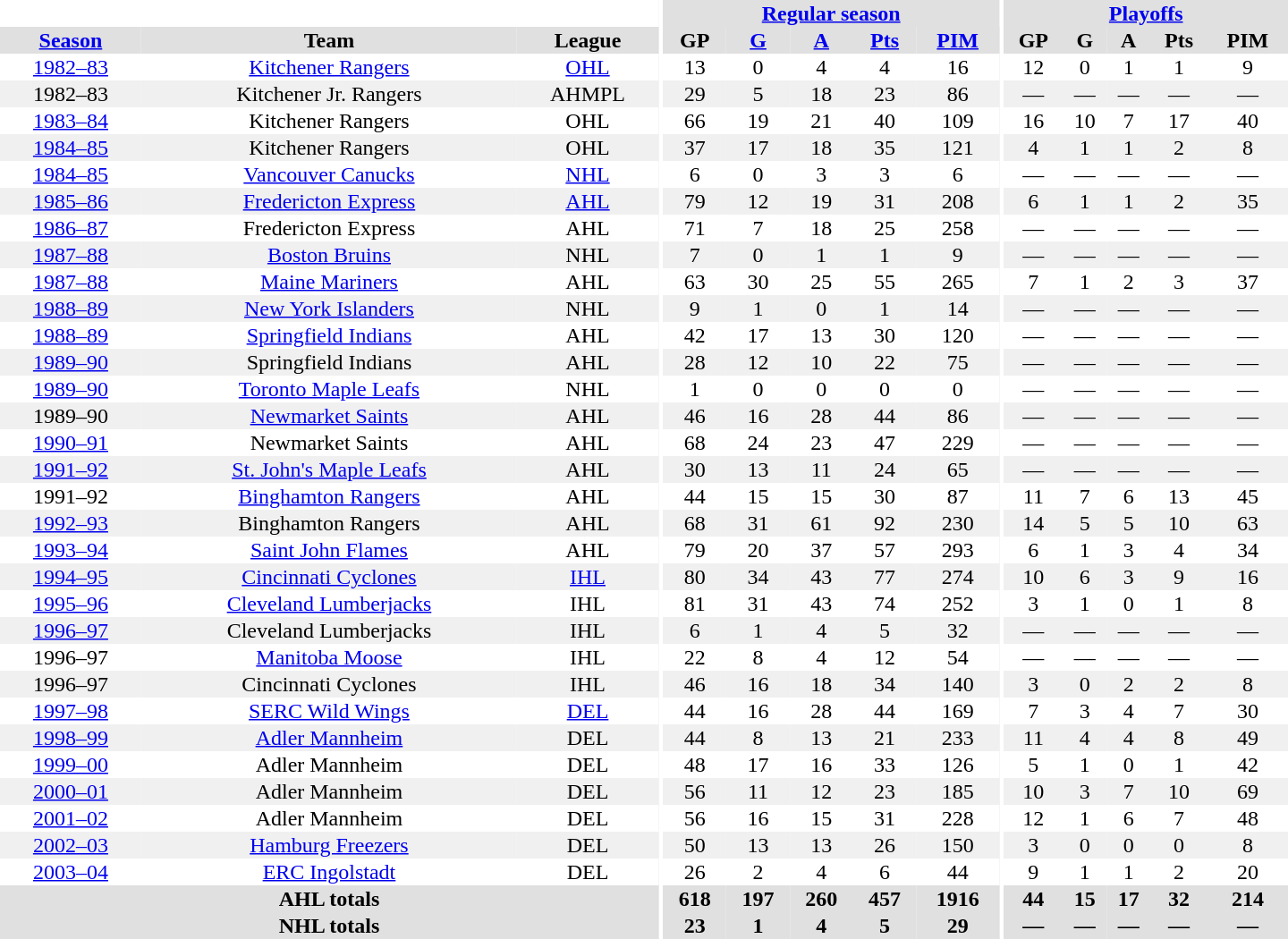<table border="0" cellpadding="1" cellspacing="0" style="text-align:center; width:60em">
<tr bgcolor="#e0e0e0">
<th colspan="3" bgcolor="#ffffff"></th>
<th rowspan="100" bgcolor="#ffffff"></th>
<th colspan="5"><a href='#'>Regular season</a></th>
<th rowspan="100" bgcolor="#ffffff"></th>
<th colspan="5"><a href='#'>Playoffs</a></th>
</tr>
<tr bgcolor="#e0e0e0">
<th><a href='#'>Season</a></th>
<th>Team</th>
<th>League</th>
<th>GP</th>
<th><a href='#'>G</a></th>
<th><a href='#'>A</a></th>
<th><a href='#'>Pts</a></th>
<th><a href='#'>PIM</a></th>
<th>GP</th>
<th>G</th>
<th>A</th>
<th>Pts</th>
<th>PIM</th>
</tr>
<tr>
<td><a href='#'>1982–83</a></td>
<td><a href='#'>Kitchener Rangers</a></td>
<td><a href='#'>OHL</a></td>
<td>13</td>
<td>0</td>
<td>4</td>
<td>4</td>
<td>16</td>
<td>12</td>
<td>0</td>
<td>1</td>
<td>1</td>
<td>9</td>
</tr>
<tr bgcolor="#f0f0f0">
<td>1982–83</td>
<td>Kitchener Jr. Rangers</td>
<td>AHMPL</td>
<td>29</td>
<td>5</td>
<td>18</td>
<td>23</td>
<td>86</td>
<td>—</td>
<td>—</td>
<td>—</td>
<td>—</td>
<td>—</td>
</tr>
<tr>
<td><a href='#'>1983–84</a></td>
<td>Kitchener Rangers</td>
<td>OHL</td>
<td>66</td>
<td>19</td>
<td>21</td>
<td>40</td>
<td>109</td>
<td>16</td>
<td>10</td>
<td>7</td>
<td>17</td>
<td>40</td>
</tr>
<tr bgcolor="#f0f0f0">
<td><a href='#'>1984–85</a></td>
<td>Kitchener Rangers</td>
<td>OHL</td>
<td>37</td>
<td>17</td>
<td>18</td>
<td>35</td>
<td>121</td>
<td>4</td>
<td>1</td>
<td>1</td>
<td>2</td>
<td>8</td>
</tr>
<tr>
<td><a href='#'>1984–85</a></td>
<td><a href='#'>Vancouver Canucks</a></td>
<td><a href='#'>NHL</a></td>
<td>6</td>
<td>0</td>
<td>3</td>
<td>3</td>
<td>6</td>
<td>—</td>
<td>—</td>
<td>—</td>
<td>—</td>
<td>—</td>
</tr>
<tr bgcolor="#f0f0f0">
<td><a href='#'>1985–86</a></td>
<td><a href='#'>Fredericton Express</a></td>
<td><a href='#'>AHL</a></td>
<td>79</td>
<td>12</td>
<td>19</td>
<td>31</td>
<td>208</td>
<td>6</td>
<td>1</td>
<td>1</td>
<td>2</td>
<td>35</td>
</tr>
<tr>
<td><a href='#'>1986–87</a></td>
<td>Fredericton Express</td>
<td>AHL</td>
<td>71</td>
<td>7</td>
<td>18</td>
<td>25</td>
<td>258</td>
<td>—</td>
<td>—</td>
<td>—</td>
<td>—</td>
<td>—</td>
</tr>
<tr bgcolor="#f0f0f0">
<td><a href='#'>1987–88</a></td>
<td><a href='#'>Boston Bruins</a></td>
<td>NHL</td>
<td>7</td>
<td>0</td>
<td>1</td>
<td>1</td>
<td>9</td>
<td>—</td>
<td>—</td>
<td>—</td>
<td>—</td>
<td>—</td>
</tr>
<tr>
<td><a href='#'>1987–88</a></td>
<td><a href='#'>Maine Mariners</a></td>
<td>AHL</td>
<td>63</td>
<td>30</td>
<td>25</td>
<td>55</td>
<td>265</td>
<td>7</td>
<td>1</td>
<td>2</td>
<td>3</td>
<td>37</td>
</tr>
<tr bgcolor="#f0f0f0">
<td><a href='#'>1988–89</a></td>
<td><a href='#'>New York Islanders</a></td>
<td>NHL</td>
<td>9</td>
<td>1</td>
<td>0</td>
<td>1</td>
<td>14</td>
<td>—</td>
<td>—</td>
<td>—</td>
<td>—</td>
<td>—</td>
</tr>
<tr>
<td><a href='#'>1988–89</a></td>
<td><a href='#'>Springfield Indians</a></td>
<td>AHL</td>
<td>42</td>
<td>17</td>
<td>13</td>
<td>30</td>
<td>120</td>
<td>—</td>
<td>—</td>
<td>—</td>
<td>—</td>
<td>—</td>
</tr>
<tr bgcolor="#f0f0f0">
<td><a href='#'>1989–90</a></td>
<td>Springfield Indians</td>
<td>AHL</td>
<td>28</td>
<td>12</td>
<td>10</td>
<td>22</td>
<td>75</td>
<td>—</td>
<td>—</td>
<td>—</td>
<td>—</td>
<td>—</td>
</tr>
<tr>
<td><a href='#'>1989–90</a></td>
<td><a href='#'>Toronto Maple Leafs</a></td>
<td>NHL</td>
<td>1</td>
<td>0</td>
<td>0</td>
<td>0</td>
<td>0</td>
<td>—</td>
<td>—</td>
<td>—</td>
<td>—</td>
<td>—</td>
</tr>
<tr bgcolor="#f0f0f0">
<td>1989–90</td>
<td><a href='#'>Newmarket Saints</a></td>
<td>AHL</td>
<td>46</td>
<td>16</td>
<td>28</td>
<td>44</td>
<td>86</td>
<td>—</td>
<td>—</td>
<td>—</td>
<td>—</td>
<td>—</td>
</tr>
<tr>
<td><a href='#'>1990–91</a></td>
<td>Newmarket Saints</td>
<td>AHL</td>
<td>68</td>
<td>24</td>
<td>23</td>
<td>47</td>
<td>229</td>
<td>—</td>
<td>—</td>
<td>—</td>
<td>—</td>
<td>—</td>
</tr>
<tr bgcolor="#f0f0f0">
<td><a href='#'>1991–92</a></td>
<td><a href='#'>St. John's Maple Leafs</a></td>
<td>AHL</td>
<td>30</td>
<td>13</td>
<td>11</td>
<td>24</td>
<td>65</td>
<td>—</td>
<td>—</td>
<td>—</td>
<td>—</td>
<td>—</td>
</tr>
<tr>
<td>1991–92</td>
<td><a href='#'>Binghamton Rangers</a></td>
<td>AHL</td>
<td>44</td>
<td>15</td>
<td>15</td>
<td>30</td>
<td>87</td>
<td>11</td>
<td>7</td>
<td>6</td>
<td>13</td>
<td>45</td>
</tr>
<tr bgcolor="#f0f0f0">
<td><a href='#'>1992–93</a></td>
<td>Binghamton Rangers</td>
<td>AHL</td>
<td>68</td>
<td>31</td>
<td>61</td>
<td>92</td>
<td>230</td>
<td>14</td>
<td>5</td>
<td>5</td>
<td>10</td>
<td>63</td>
</tr>
<tr>
<td><a href='#'>1993–94</a></td>
<td><a href='#'>Saint John Flames</a></td>
<td>AHL</td>
<td>79</td>
<td>20</td>
<td>37</td>
<td>57</td>
<td>293</td>
<td>6</td>
<td>1</td>
<td>3</td>
<td>4</td>
<td>34</td>
</tr>
<tr bgcolor="#f0f0f0">
<td><a href='#'>1994–95</a></td>
<td><a href='#'>Cincinnati Cyclones</a></td>
<td><a href='#'>IHL</a></td>
<td>80</td>
<td>34</td>
<td>43</td>
<td>77</td>
<td>274</td>
<td>10</td>
<td>6</td>
<td>3</td>
<td>9</td>
<td>16</td>
</tr>
<tr>
<td><a href='#'>1995–96</a></td>
<td><a href='#'>Cleveland Lumberjacks</a></td>
<td>IHL</td>
<td>81</td>
<td>31</td>
<td>43</td>
<td>74</td>
<td>252</td>
<td>3</td>
<td>1</td>
<td>0</td>
<td>1</td>
<td>8</td>
</tr>
<tr bgcolor="#f0f0f0">
<td><a href='#'>1996–97</a></td>
<td>Cleveland Lumberjacks</td>
<td>IHL</td>
<td>6</td>
<td>1</td>
<td>4</td>
<td>5</td>
<td>32</td>
<td>—</td>
<td>—</td>
<td>—</td>
<td>—</td>
<td>—</td>
</tr>
<tr>
<td>1996–97</td>
<td><a href='#'>Manitoba Moose</a></td>
<td>IHL</td>
<td>22</td>
<td>8</td>
<td>4</td>
<td>12</td>
<td>54</td>
<td>—</td>
<td>—</td>
<td>—</td>
<td>—</td>
<td>—</td>
</tr>
<tr bgcolor="#f0f0f0">
<td>1996–97</td>
<td>Cincinnati Cyclones</td>
<td>IHL</td>
<td>46</td>
<td>16</td>
<td>18</td>
<td>34</td>
<td>140</td>
<td>3</td>
<td>0</td>
<td>2</td>
<td>2</td>
<td>8</td>
</tr>
<tr>
<td><a href='#'>1997–98</a></td>
<td><a href='#'>SERC Wild Wings</a></td>
<td><a href='#'>DEL</a></td>
<td>44</td>
<td>16</td>
<td>28</td>
<td>44</td>
<td>169</td>
<td>7</td>
<td>3</td>
<td>4</td>
<td>7</td>
<td>30</td>
</tr>
<tr bgcolor="#f0f0f0">
<td><a href='#'>1998–99</a></td>
<td><a href='#'>Adler Mannheim</a></td>
<td>DEL</td>
<td>44</td>
<td>8</td>
<td>13</td>
<td>21</td>
<td>233</td>
<td>11</td>
<td>4</td>
<td>4</td>
<td>8</td>
<td>49</td>
</tr>
<tr>
<td><a href='#'>1999–00</a></td>
<td>Adler Mannheim</td>
<td>DEL</td>
<td>48</td>
<td>17</td>
<td>16</td>
<td>33</td>
<td>126</td>
<td>5</td>
<td>1</td>
<td>0</td>
<td>1</td>
<td>42</td>
</tr>
<tr bgcolor="#f0f0f0">
<td><a href='#'>2000–01</a></td>
<td>Adler Mannheim</td>
<td>DEL</td>
<td>56</td>
<td>11</td>
<td>12</td>
<td>23</td>
<td>185</td>
<td>10</td>
<td>3</td>
<td>7</td>
<td>10</td>
<td>69</td>
</tr>
<tr>
<td><a href='#'>2001–02</a></td>
<td>Adler Mannheim</td>
<td>DEL</td>
<td>56</td>
<td>16</td>
<td>15</td>
<td>31</td>
<td>228</td>
<td>12</td>
<td>1</td>
<td>6</td>
<td>7</td>
<td>48</td>
</tr>
<tr bgcolor="#f0f0f0">
<td><a href='#'>2002–03</a></td>
<td><a href='#'>Hamburg Freezers</a></td>
<td>DEL</td>
<td>50</td>
<td>13</td>
<td>13</td>
<td>26</td>
<td>150</td>
<td>3</td>
<td>0</td>
<td>0</td>
<td>0</td>
<td>8</td>
</tr>
<tr>
<td><a href='#'>2003–04</a></td>
<td><a href='#'>ERC Ingolstadt</a></td>
<td>DEL</td>
<td>26</td>
<td>2</td>
<td>4</td>
<td>6</td>
<td>44</td>
<td>9</td>
<td>1</td>
<td>1</td>
<td>2</td>
<td>20</td>
</tr>
<tr bgcolor="#e0e0e0">
<th colspan="3">AHL totals</th>
<th>618</th>
<th>197</th>
<th>260</th>
<th>457</th>
<th>1916</th>
<th>44</th>
<th>15</th>
<th>17</th>
<th>32</th>
<th>214</th>
</tr>
<tr bgcolor="#e0e0e0">
<th colspan="3">NHL totals</th>
<th>23</th>
<th>1</th>
<th>4</th>
<th>5</th>
<th>29</th>
<th>—</th>
<th>—</th>
<th>—</th>
<th>—</th>
<th>—</th>
</tr>
</table>
